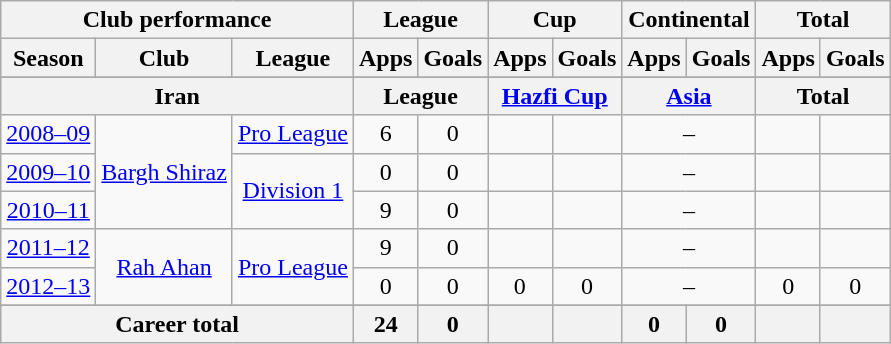<table class="wikitable" style="text-align:center">
<tr>
<th colspan=3>Club performance</th>
<th colspan=2>League</th>
<th colspan=2>Cup</th>
<th colspan=2>Continental</th>
<th colspan=2>Total</th>
</tr>
<tr>
<th>Season</th>
<th>Club</th>
<th>League</th>
<th>Apps</th>
<th>Goals</th>
<th>Apps</th>
<th>Goals</th>
<th>Apps</th>
<th>Goals</th>
<th>Apps</th>
<th>Goals</th>
</tr>
<tr>
</tr>
<tr>
<th colspan=3>Iran</th>
<th colspan=2>League</th>
<th colspan=2><a href='#'>Hazfi Cup</a></th>
<th colspan=2><a href='#'>Asia</a></th>
<th colspan=2>Total</th>
</tr>
<tr>
<td><a href='#'>2008–09</a></td>
<td rowspan="3"><a href='#'>Bargh Shiraz</a></td>
<td><a href='#'>Pro League</a></td>
<td>6</td>
<td>0</td>
<td></td>
<td></td>
<td colspan="2">–</td>
<td></td>
<td></td>
</tr>
<tr>
<td><a href='#'>2009–10</a></td>
<td rowspan="2"><a href='#'>Division 1</a></td>
<td>0</td>
<td>0</td>
<td></td>
<td></td>
<td colspan="2">–</td>
<td></td>
<td></td>
</tr>
<tr>
<td><a href='#'>2010–11</a></td>
<td>9</td>
<td>0</td>
<td></td>
<td></td>
<td colspan="2">–</td>
<td></td>
<td></td>
</tr>
<tr>
<td><a href='#'>2011–12</a></td>
<td rowspan="2"><a href='#'>Rah Ahan</a></td>
<td rowspan="2"><a href='#'>Pro League</a></td>
<td>9</td>
<td>0</td>
<td></td>
<td></td>
<td colspan="2">–</td>
<td></td>
<td></td>
</tr>
<tr>
<td><a href='#'>2012–13</a></td>
<td>0</td>
<td>0</td>
<td>0</td>
<td>0</td>
<td colspan="2">–</td>
<td>0</td>
<td>0</td>
</tr>
<tr>
</tr>
<tr>
<th colspan=3>Career total</th>
<th>24</th>
<th>0</th>
<th></th>
<th></th>
<th>0</th>
<th>0</th>
<th></th>
<th></th>
</tr>
</table>
